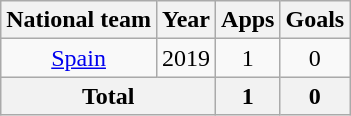<table class="wikitable" style="text-align:center">
<tr>
<th>National team</th>
<th>Year</th>
<th>Apps</th>
<th>Goals</th>
</tr>
<tr>
<td><a href='#'>Spain</a></td>
<td>2019</td>
<td>1</td>
<td>0</td>
</tr>
<tr>
<th colspan="2">Total</th>
<th>1</th>
<th>0</th>
</tr>
</table>
